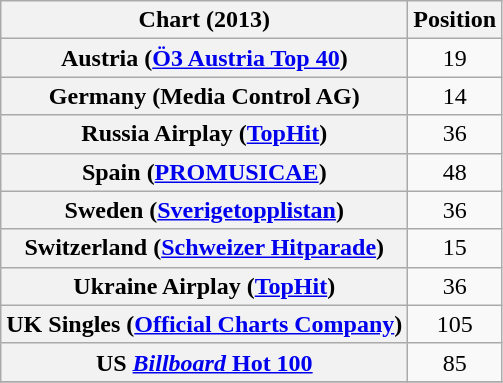<table class="wikitable sortable plainrowheaders">
<tr>
<th scope="col">Chart (2013)</th>
<th scope="col">Position</th>
</tr>
<tr>
<th scope="row">Austria (<a href='#'>Ö3 Austria Top 40</a>)</th>
<td style="text-align:center;">19</td>
</tr>
<tr>
<th scope="row">Germany (Media Control AG)</th>
<td style="text-align:center;">14</td>
</tr>
<tr>
<th scope="row">Russia Airplay (<a href='#'>TopHit</a>)</th>
<td style="text-align:center;">36</td>
</tr>
<tr>
<th scope="row">Spain (<a href='#'>PROMUSICAE</a>)</th>
<td style="text-align:center;">48</td>
</tr>
<tr>
<th scope="row">Sweden (<a href='#'>Sverigetopplistan</a>)</th>
<td style="text-align:center;">36</td>
</tr>
<tr>
<th scope="row">Switzerland (<a href='#'>Schweizer Hitparade</a>)</th>
<td style="text-align:center;">15</td>
</tr>
<tr>
<th scope="row">Ukraine Airplay (<a href='#'>TopHit</a>)</th>
<td style="text-align:center;">36</td>
</tr>
<tr>
<th scope="row">UK Singles (<a href='#'>Official Charts Company</a>)</th>
<td style="text-align:center">105</td>
</tr>
<tr>
<th scope="row">US <a href='#'><em>Billboard</em> Hot 100</a></th>
<td style="text-align:center;">85</td>
</tr>
<tr>
</tr>
</table>
